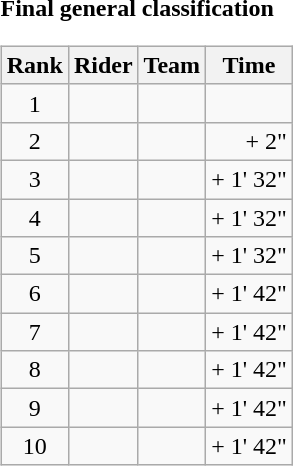<table>
<tr>
<td><strong>Final general classification</strong><br><table class="wikitable">
<tr>
<th scope="col">Rank</th>
<th scope="col">Rider</th>
<th scope="col">Team</th>
<th scope="col">Time</th>
</tr>
<tr>
<td style="text-align:center;">1</td>
<td></td>
<td></td>
<td style="text-align:right;"></td>
</tr>
<tr>
<td style="text-align:center;">2</td>
<td></td>
<td></td>
<td style="text-align:right;">+ 2"</td>
</tr>
<tr>
<td style="text-align:center;">3</td>
<td></td>
<td></td>
<td style="text-align:right;">+ 1' 32"</td>
</tr>
<tr>
<td style="text-align:center;">4</td>
<td></td>
<td></td>
<td style="text-align:right;">+ 1' 32"</td>
</tr>
<tr>
<td style="text-align:center;">5</td>
<td></td>
<td></td>
<td style="text-align:right;">+ 1' 32"</td>
</tr>
<tr>
<td style="text-align:center;">6</td>
<td></td>
<td></td>
<td style="text-align:right;">+ 1' 42"</td>
</tr>
<tr>
<td style="text-align:center;">7</td>
<td></td>
<td></td>
<td style="text-align:right;">+ 1' 42"</td>
</tr>
<tr>
<td style="text-align:center;">8</td>
<td></td>
<td></td>
<td style="text-align:right;">+ 1' 42"</td>
</tr>
<tr>
<td style="text-align:center;">9</td>
<td></td>
<td></td>
<td style="text-align:right;">+ 1' 42"</td>
</tr>
<tr>
<td style="text-align:center;">10</td>
<td></td>
<td></td>
<td style="text-align:right;">+ 1' 42"</td>
</tr>
</table>
</td>
</tr>
</table>
